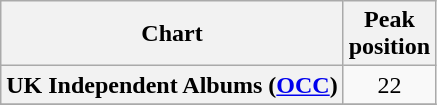<table class="wikitable plainrowheaders sortable" style="text-align:center;" border="1">
<tr>
<th scope="col">Chart</th>
<th scope="col">Peak<br>position</th>
</tr>
<tr>
<th scope="row">UK Independent Albums (<a href='#'>OCC</a>)</th>
<td>22</td>
</tr>
<tr>
</tr>
</table>
